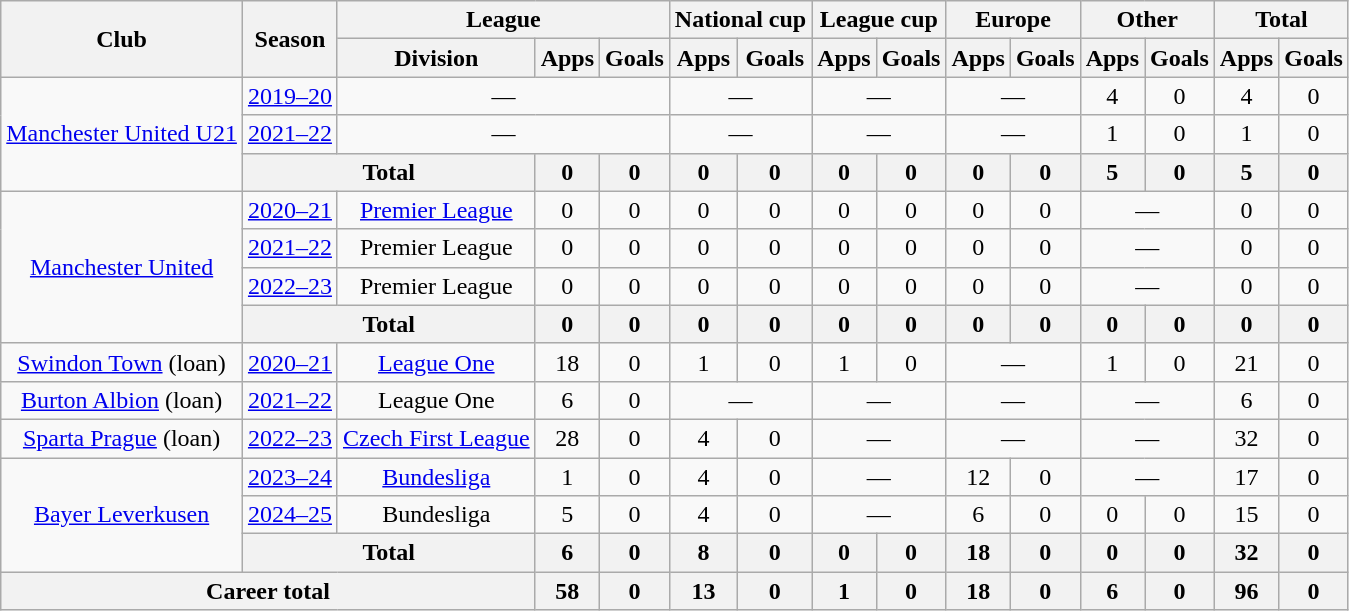<table class="wikitable" style="text-align:center">
<tr>
<th rowspan="2">Club</th>
<th rowspan="2">Season</th>
<th colspan="3">League</th>
<th colspan="2">National cup</th>
<th colspan="2">League cup</th>
<th colspan="2">Europe</th>
<th colspan="2">Other</th>
<th colspan="2">Total</th>
</tr>
<tr>
<th>Division</th>
<th>Apps</th>
<th>Goals</th>
<th>Apps</th>
<th>Goals</th>
<th>Apps</th>
<th>Goals</th>
<th>Apps</th>
<th>Goals</th>
<th>Apps</th>
<th>Goals</th>
<th>Apps</th>
<th>Goals</th>
</tr>
<tr>
<td rowspan="3"><a href='#'>Manchester United U21</a></td>
<td><a href='#'>2019–20</a></td>
<td colspan="3">—</td>
<td colspan="2">—</td>
<td colspan="2">—</td>
<td colspan="2">—</td>
<td>4</td>
<td>0</td>
<td>4</td>
<td>0</td>
</tr>
<tr>
<td><a href='#'>2021–22</a></td>
<td colspan="3">—</td>
<td colspan="2">—</td>
<td colspan="2">—</td>
<td colspan="2">—</td>
<td>1</td>
<td>0</td>
<td>1</td>
<td>0</td>
</tr>
<tr>
<th colspan="2">Total</th>
<th>0</th>
<th>0</th>
<th>0</th>
<th>0</th>
<th>0</th>
<th>0</th>
<th>0</th>
<th>0</th>
<th>5</th>
<th>0</th>
<th>5</th>
<th>0</th>
</tr>
<tr>
<td rowspan="4"><a href='#'>Manchester United</a></td>
<td><a href='#'>2020–21</a></td>
<td><a href='#'>Premier League</a></td>
<td>0</td>
<td>0</td>
<td>0</td>
<td>0</td>
<td>0</td>
<td>0</td>
<td>0</td>
<td>0</td>
<td colspan="2">—</td>
<td>0</td>
<td>0</td>
</tr>
<tr>
<td><a href='#'>2021–22</a></td>
<td>Premier League</td>
<td>0</td>
<td>0</td>
<td>0</td>
<td>0</td>
<td>0</td>
<td>0</td>
<td>0</td>
<td>0</td>
<td colspan="2">—</td>
<td>0</td>
<td>0</td>
</tr>
<tr>
<td><a href='#'>2022–23</a></td>
<td>Premier League</td>
<td>0</td>
<td>0</td>
<td>0</td>
<td>0</td>
<td>0</td>
<td>0</td>
<td>0</td>
<td>0</td>
<td colspan="2">—</td>
<td>0</td>
<td>0</td>
</tr>
<tr>
<th colspan="2">Total</th>
<th>0</th>
<th>0</th>
<th>0</th>
<th>0</th>
<th>0</th>
<th>0</th>
<th>0</th>
<th>0</th>
<th>0</th>
<th>0</th>
<th>0</th>
<th>0</th>
</tr>
<tr>
<td><a href='#'>Swindon Town</a> (loan)</td>
<td><a href='#'>2020–21</a></td>
<td><a href='#'>League One</a></td>
<td>18</td>
<td>0</td>
<td>1</td>
<td>0</td>
<td>1</td>
<td>0</td>
<td colspan="2">—</td>
<td>1</td>
<td>0</td>
<td>21</td>
<td>0</td>
</tr>
<tr>
<td><a href='#'>Burton Albion</a> (loan)</td>
<td><a href='#'>2021–22</a></td>
<td>League One</td>
<td>6</td>
<td>0</td>
<td colspan="2">—</td>
<td colspan="2">—</td>
<td colspan="2">—</td>
<td colspan="2">—</td>
<td>6</td>
<td>0</td>
</tr>
<tr>
<td><a href='#'>Sparta Prague</a> (loan)</td>
<td><a href='#'>2022–23</a></td>
<td><a href='#'>Czech First League</a></td>
<td>28</td>
<td>0</td>
<td>4</td>
<td>0</td>
<td colspan="2">—</td>
<td colspan="2">—</td>
<td colspan="2">—</td>
<td>32</td>
<td>0</td>
</tr>
<tr>
<td rowspan="3"><a href='#'>Bayer Leverkusen</a></td>
<td><a href='#'>2023–24</a></td>
<td><a href='#'>Bundesliga</a></td>
<td>1</td>
<td>0</td>
<td>4</td>
<td>0</td>
<td colspan="2">—</td>
<td>12</td>
<td>0</td>
<td colspan="2">—</td>
<td>17</td>
<td>0</td>
</tr>
<tr>
<td><a href='#'>2024–25</a></td>
<td>Bundesliga</td>
<td>5</td>
<td>0</td>
<td>4</td>
<td>0</td>
<td colspan="2">—</td>
<td>6</td>
<td>0</td>
<td>0</td>
<td>0</td>
<td>15</td>
<td>0</td>
</tr>
<tr>
<th colspan="2">Total</th>
<th>6</th>
<th>0</th>
<th>8</th>
<th>0</th>
<th>0</th>
<th>0</th>
<th>18</th>
<th>0</th>
<th>0</th>
<th>0</th>
<th>32</th>
<th>0</th>
</tr>
<tr>
<th colspan="3">Career total</th>
<th>58</th>
<th>0</th>
<th>13</th>
<th>0</th>
<th>1</th>
<th>0</th>
<th>18</th>
<th>0</th>
<th>6</th>
<th>0</th>
<th>96</th>
<th>0</th>
</tr>
</table>
